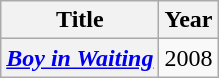<table class="wikitable plainrowheaders">
<tr>
<th scope="col">Title</th>
<th scope="col">Year</th>
</tr>
<tr>
<th scope="row"><em><a href='#'>Boy in Waiting</a></em></th>
<td align="center">2008</td>
</tr>
</table>
